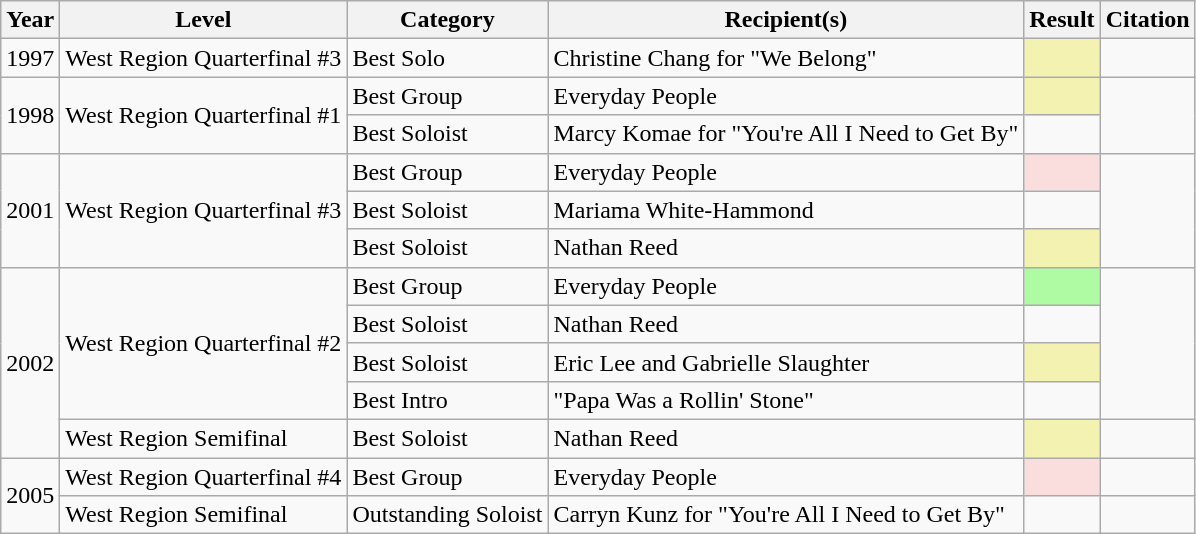<table class="wikitable sortable">
<tr>
<th>Year</th>
<th>Level</th>
<th>Category</th>
<th>Recipient(s)</th>
<th>Result</th>
<th class=unsortable>Citation</th>
</tr>
<tr>
<td>1997</td>
<td>West Region Quarterfinal #3</td>
<td>Best Solo</td>
<td>Christine Chang for "We Belong"</td>
<td style="background: #F4F2B0"></td>
<td></td>
</tr>
<tr>
<td rowspan="2">1998</td>
<td rowspan="2">West Region Quarterfinal #1</td>
<td>Best Group</td>
<td>Everyday People</td>
<td style="background: #F4F2B0"></td>
<td rowspan="2"></td>
</tr>
<tr>
<td>Best Soloist</td>
<td>Marcy Komae for "You're All I Need to Get By"</td>
<td></td>
</tr>
<tr>
<td rowspan="3">2001</td>
<td rowspan="3">West Region Quarterfinal #3</td>
<td>Best Group</td>
<td>Everyday People</td>
<td style="background: #FADEDE"></td>
<td rowspan="3"></td>
</tr>
<tr>
<td>Best Soloist</td>
<td>Mariama White-Hammond</td>
<td></td>
</tr>
<tr>
<td>Best Soloist</td>
<td>Nathan Reed</td>
<td style="background: #F4F2B0"></td>
</tr>
<tr>
<td rowspan="5">2002</td>
<td rowspan="4">West Region Quarterfinal #2</td>
<td>Best Group</td>
<td>Everyday People</td>
<td style="background: #AFFBA3"></td>
<td rowspan="4"></td>
</tr>
<tr>
<td>Best Soloist</td>
<td>Nathan Reed</td>
<td></td>
</tr>
<tr>
<td>Best Soloist</td>
<td>Eric Lee and Gabrielle Slaughter</td>
<td style="background: #F4F2B0"></td>
</tr>
<tr>
<td>Best Intro</td>
<td>"Papa Was a Rollin' Stone"</td>
<td></td>
</tr>
<tr>
<td>West Region Semifinal</td>
<td>Best Soloist</td>
<td>Nathan Reed</td>
<td style="background: #F4F2B0"></td>
<td></td>
</tr>
<tr>
<td rowspan="2">2005</td>
<td>West Region Quarterfinal #4</td>
<td>Best Group</td>
<td>Everyday People</td>
<td style="background: #FADEDE"></td>
<td></td>
</tr>
<tr>
<td>West Region Semifinal</td>
<td>Outstanding Soloist</td>
<td>Carryn Kunz for "You're All I Need to Get By"</td>
<td></td>
<td></td>
</tr>
</table>
